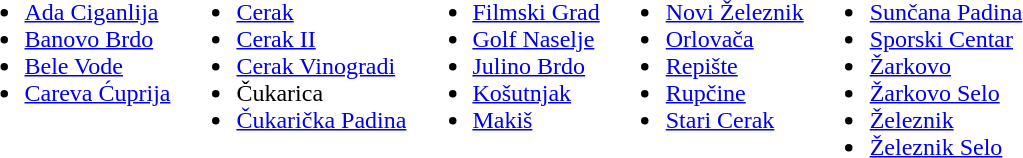<table>
<tr valign=top>
<td><br><ul><li><a href='#'>Ada Ciganlija</a></li><li><a href='#'>Banovo Brdo</a></li><li><a href='#'>Bele Vode</a></li><li><a href='#'>Careva Ćuprija</a></li></ul></td>
<td><br><ul><li><a href='#'>Cerak</a></li><li><a href='#'>Cerak II</a></li><li><a href='#'>Cerak Vinogradi</a></li><li>Čukarica</li><li><a href='#'>Čukarička Padina</a></li></ul></td>
<td><br><ul><li><a href='#'>Filmski Grad</a></li><li><a href='#'>Golf Naselje</a></li><li><a href='#'>Julino Brdo</a></li><li><a href='#'>Košutnjak</a></li><li><a href='#'>Makiš</a></li></ul></td>
<td><br><ul><li><a href='#'>Novi Železnik</a></li><li><a href='#'>Orlovača</a></li><li><a href='#'>Repište</a></li><li><a href='#'>Rupčine</a></li><li><a href='#'>Stari Cerak</a></li></ul></td>
<td><br><ul><li><a href='#'>Sunčana Padina</a></li><li><a href='#'>Sporski Centar</a></li><li><a href='#'>Žarkovo</a></li><li><a href='#'>Žarkovo Selo</a></li><li><a href='#'>Železnik</a></li><li><a href='#'>Železnik Selo</a></li></ul></td>
</tr>
</table>
